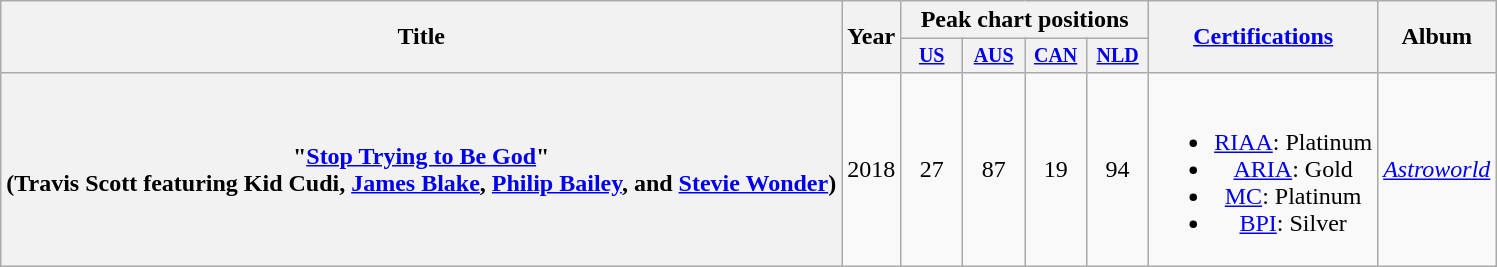<table class="wikitable plainrowheaders" style="text-align:center;">
<tr>
<th rowspan="2">Title</th>
<th rowspan="2">Year</th>
<th colspan="4">Peak chart positions</th>
<th rowspan="2"><a href='#'>Certifications</a></th>
<th rowspan="2">Album</th>
</tr>
<tr style="font-size:smaller;">
<th width="35"><a href='#'>US</a><br></th>
<th width="35"><a href='#'>AUS</a><br></th>
<th width="35"><a href='#'>CAN</a><br></th>
<th width="35"><a href='#'>NLD</a><br></th>
</tr>
<tr>
<th scope="row">"<a href='#'>Stop Trying to Be God</a>"<br><span>(Travis Scott featuring Kid Cudi, <a href='#'>James Blake</a>, <a href='#'>Philip Bailey</a>, and <a href='#'>Stevie Wonder</a>)</span></th>
<td>2018</td>
<td>27</td>
<td>87</td>
<td>19</td>
<td>94</td>
<td><br><ul><li><a href='#'>RIAA</a>: Platinum</li><li><a href='#'>ARIA</a>: Gold</li><li><a href='#'>MC</a>: Platinum</li><li><a href='#'>BPI</a>: Silver</li></ul></td>
<td><em><a href='#'>Astroworld</a></em></td>
</tr>
</table>
